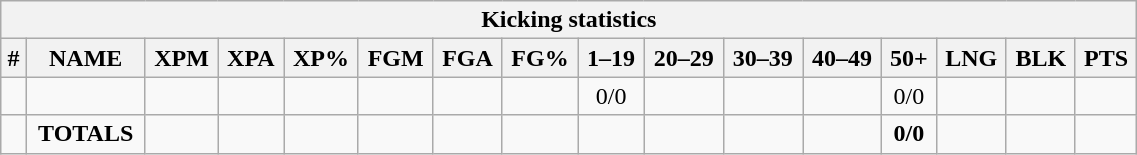<table style="width:60%; text-align:center;" class="wikitable collapsible collapsed">
<tr>
<th colspan="16">Kicking statistics</th>
</tr>
<tr>
<th>#</th>
<th>NAME</th>
<th>XPM</th>
<th>XPA</th>
<th>XP%</th>
<th>FGM</th>
<th>FGA</th>
<th>FG%</th>
<th>1–19</th>
<th>20–29</th>
<th>30–39</th>
<th>40–49</th>
<th>50+</th>
<th>LNG</th>
<th>BLK</th>
<th>PTS</th>
</tr>
<tr>
<td></td>
<td></td>
<td></td>
<td></td>
<td></td>
<td></td>
<td></td>
<td></td>
<td>0/0</td>
<td></td>
<td></td>
<td></td>
<td>0/0</td>
<td></td>
<td></td>
<td></td>
</tr>
<tr>
<td></td>
<td><strong>TOTALS</strong></td>
<td><strong> </strong></td>
<td><strong> </strong></td>
<td><strong> </strong></td>
<td><strong> </strong></td>
<td><strong> </strong></td>
<td><strong> </strong></td>
<td><strong> </strong></td>
<td><strong> </strong></td>
<td><strong> </strong></td>
<td><strong> </strong></td>
<td><strong>0/0</strong></td>
<td><strong> </strong></td>
<td><strong> </strong></td>
<td><strong> </strong></td>
</tr>
</table>
